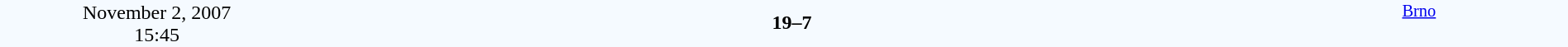<table style="width: 100%; background:#F5FAFF;" cellspacing="0">
<tr>
<td align=center rowspan=3 width=20%>November 2, 2007<br>15:45</td>
</tr>
<tr>
<td width=24% align=right></td>
<td align=center width=13%><strong>19–7</strong></td>
<td width=24%></td>
<td style=font-size:85% rowspan=3 valign=top align=center><a href='#'>Brno</a></td>
</tr>
<tr style=font-size:85%>
<td align=right></td>
<td align=center></td>
<td></td>
</tr>
</table>
